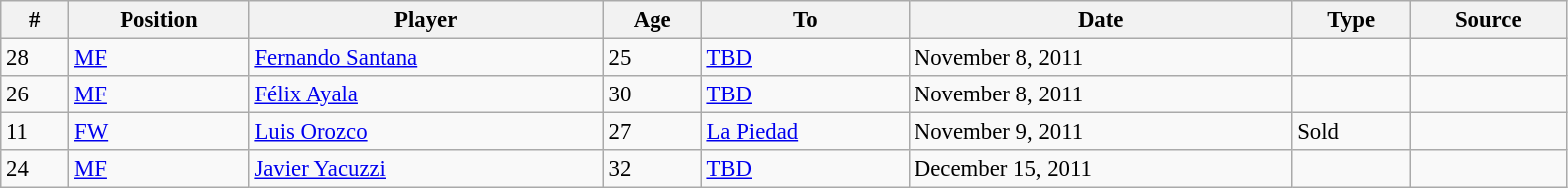<table class="wikitable sortable" style="width:83%; text-align:center; font-size:95%; text-align:left;">
<tr>
<th><strong>#</strong></th>
<th><strong>Position</strong></th>
<th><strong>Player</strong></th>
<th><strong>Age</strong></th>
<th><strong>To</strong></th>
<th><strong>Date</strong></th>
<th><strong>Type</strong></th>
<th><strong>Source</strong></th>
</tr>
<tr>
<td>28</td>
<td><a href='#'>MF</a></td>
<td> <a href='#'>Fernando Santana</a></td>
<td>25</td>
<td><a href='#'>TBD</a></td>
<td>November 8, 2011</td>
<td></td>
<td></td>
</tr>
<tr>
<td>26</td>
<td><a href='#'>MF</a></td>
<td> <a href='#'>Félix Ayala</a></td>
<td>30</td>
<td><a href='#'>TBD</a></td>
<td>November 8, 2011</td>
<td></td>
<td></td>
</tr>
<tr>
<td>11</td>
<td><a href='#'>FW</a></td>
<td> <a href='#'>Luis Orozco</a></td>
<td>27</td>
<td> <a href='#'>La Piedad</a></td>
<td>November 9, 2011</td>
<td>Sold</td>
<td></td>
</tr>
<tr>
<td>24</td>
<td><a href='#'>MF</a></td>
<td> <a href='#'>Javier Yacuzzi</a></td>
<td>32</td>
<td><a href='#'>TBD</a></td>
<td>December 15, 2011</td>
<td></td>
<td></td>
</tr>
</table>
